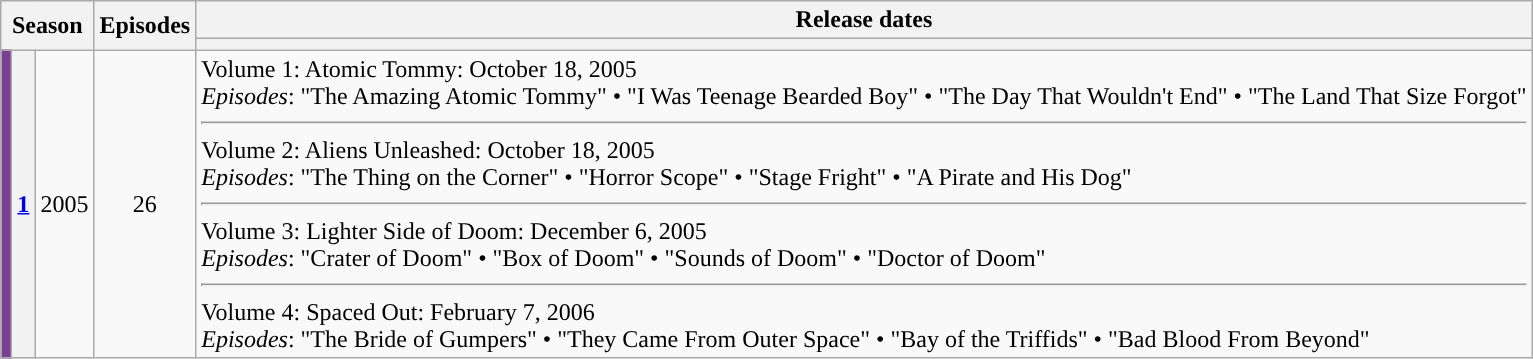<table class="wikitable">
<tr>
<th colspan=3 rowspan=2>Season</th>
<th rowspan=2>Episodes</th>
<th>Release dates</th>
</tr>
<tr>
<th></th>
</tr>
<tr>
<th style="background:#793F92"></th>
<th><a href='#'>1</a></th>
<td style="text-align: center">2005</td>
<td style="text-align: center">26</td>
<td>Volume 1: Atomic Tommy: October 18, 2005<br><em>Episodes</em>: "The Amazing Atomic Tommy" • "I Was Teenage Bearded Boy" • "The Day That Wouldn't End" • "The Land That Size Forgot"<hr>Volume 2: Aliens Unleashed: October 18, 2005<br><em>Episodes</em>: "The Thing on the Corner" • "Horror Scope" • "Stage Fright" • "A Pirate and His Dog"<hr>Volume 3: Lighter Side of Doom: December 6, 2005<br><em>Episodes</em>: "Crater of Doom" • "Box of Doom" • "Sounds of Doom" • "Doctor of Doom"<hr>Volume 4: Spaced Out: February 7, 2006<br><em>Episodes</em>: "The Bride of Gumpers" • "They Came From Outer Space" • "Bay of the Triffids" • "Bad Blood From Beyond"</td>
</tr>
</table>
